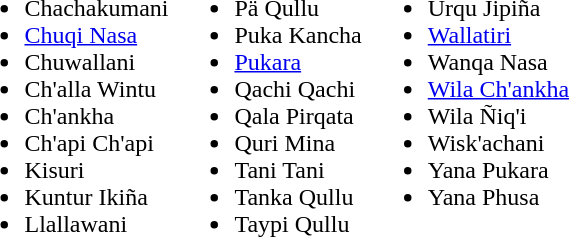<table>
<tr valign="top">
<td><br><ul><li>Chachakumani</li><li><a href='#'>Chuqi Nasa</a></li><li>Chuwallani</li><li>Ch'alla Wintu</li><li>Ch'ankha</li><li>Ch'api Ch'api</li><li>Kisuri</li><li>Kuntur Ikiña</li><li>Llallawani</li></ul></td>
<td><br><ul><li>Pä Qullu</li><li>Puka Kancha</li><li><a href='#'>Pukara</a></li><li>Qachi Qachi</li><li>Qala Pirqata</li><li>Quri Mina</li><li>Tani Tani</li><li>Tanka Qullu</li><li>Taypi Qullu</li></ul></td>
<td><br><ul><li>Urqu Jipiña</li><li><a href='#'>Wallatiri</a></li><li>Wanqa Nasa</li><li><a href='#'>Wila Ch'ankha</a></li><li>Wila Ñiq'i</li><li>Wisk'achani</li><li>Yana Pukara</li><li>Yana Phusa</li></ul></td>
</tr>
</table>
